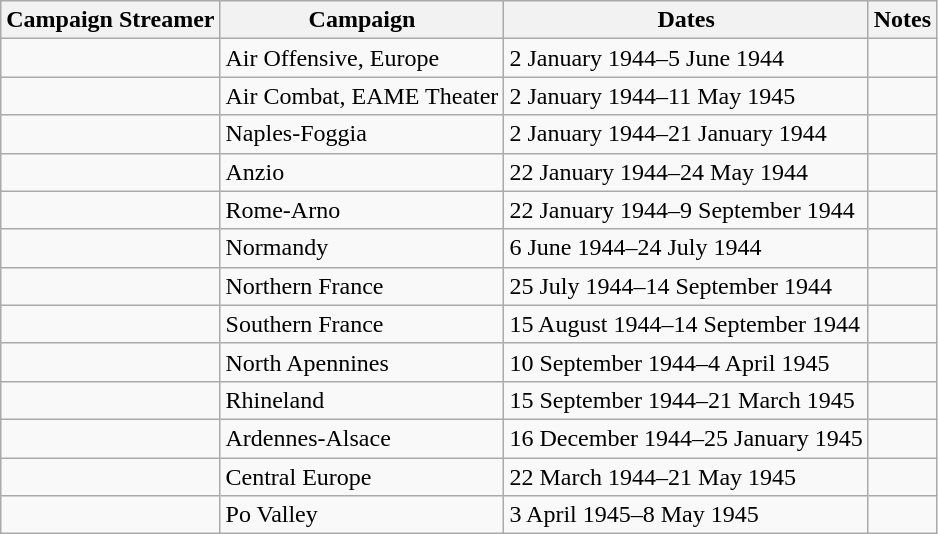<table class="wikitable">
<tr style="background:#efefef;">
<th>Campaign Streamer</th>
<th>Campaign</th>
<th>Dates</th>
<th>Notes</th>
</tr>
<tr>
<td></td>
<td>Air Offensive, Europe</td>
<td>2 January 1944–5 June 1944</td>
<td></td>
</tr>
<tr>
<td></td>
<td>Air Combat, EAME Theater</td>
<td>2 January 1944–11 May 1945</td>
<td></td>
</tr>
<tr>
<td></td>
<td>Naples-Foggia</td>
<td>2 January 1944–21 January 1944</td>
<td></td>
</tr>
<tr>
<td></td>
<td>Anzio</td>
<td>22 January 1944–24 May 1944</td>
<td></td>
</tr>
<tr>
<td></td>
<td>Rome-Arno</td>
<td>22 January 1944–9 September 1944</td>
<td></td>
</tr>
<tr>
<td></td>
<td>Normandy</td>
<td>6 June 1944–24 July 1944</td>
<td></td>
</tr>
<tr>
<td></td>
<td>Northern France</td>
<td>25 July 1944–14 September 1944</td>
<td></td>
</tr>
<tr>
<td></td>
<td>Southern France</td>
<td>15 August 1944–14 September 1944</td>
<td></td>
</tr>
<tr>
<td></td>
<td>North Apennines</td>
<td>10 September 1944–4 April 1945</td>
<td></td>
</tr>
<tr>
<td></td>
<td>Rhineland</td>
<td>15 September 1944–21 March 1945</td>
<td></td>
</tr>
<tr>
<td></td>
<td>Ardennes-Alsace</td>
<td>16 December 1944–25 January 1945</td>
<td></td>
</tr>
<tr>
<td></td>
<td>Central Europe</td>
<td>22 March 1944–21 May 1945</td>
<td></td>
</tr>
<tr>
<td></td>
<td>Po Valley</td>
<td>3 April 1945–8 May 1945</td>
<td></td>
</tr>
</table>
